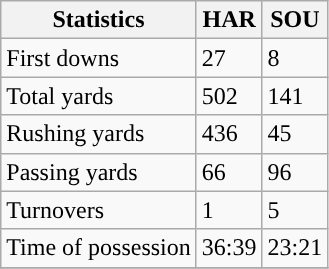<table class="wikitable" style="float: left;">
<tr>
<th>Statistics</th>
<th>HAR</th>
<th>SOU</th>
</tr>
<tr>
<td>First downs</td>
<td>27</td>
<td>8</td>
</tr>
<tr>
<td>Total yards</td>
<td>502</td>
<td>141</td>
</tr>
<tr>
<td>Rushing yards</td>
<td>436</td>
<td>45</td>
</tr>
<tr>
<td>Passing yards</td>
<td>66</td>
<td>96</td>
</tr>
<tr>
<td>Turnovers</td>
<td>1</td>
<td>5</td>
</tr>
<tr>
<td>Time of possession</td>
<td>36:39</td>
<td>23:21</td>
</tr>
<tr>
</tr>
</table>
